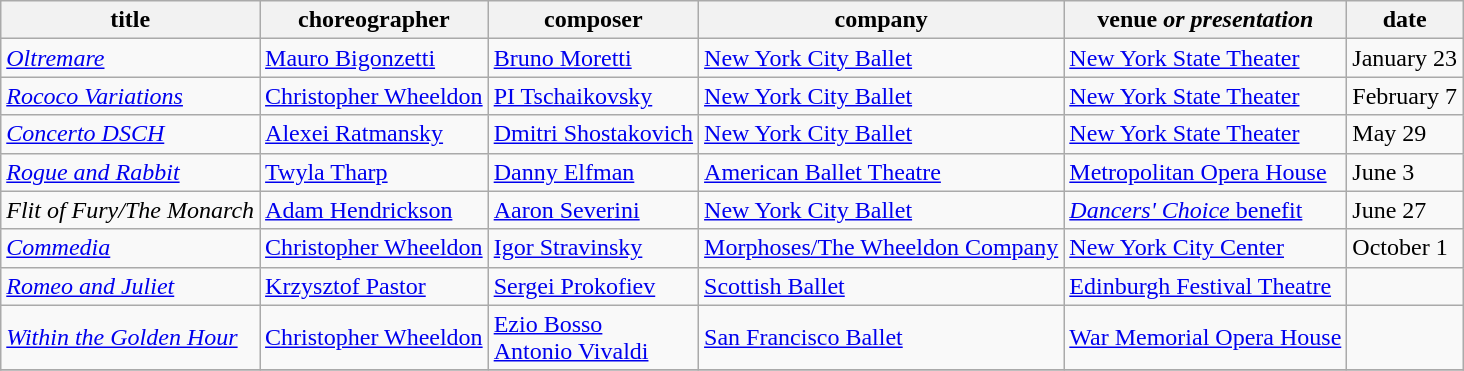<table class="wikitable sortable">
<tr>
<th>title</th>
<th>choreographer</th>
<th>composer</th>
<th>company</th>
<th>venue <em>or presentation</em></th>
<th>date</th>
</tr>
<tr>
<td><em><a href='#'>Oltremare</a></em></td>
<td><a href='#'>Mauro Bigonzetti</a></td>
<td><a href='#'>Bruno Moretti</a></td>
<td><a href='#'>New York City Ballet</a></td>
<td><a href='#'>New York State Theater</a></td>
<td>January 23</td>
</tr>
<tr>
<td><em><a href='#'>Rococo Variations</a></em></td>
<td><a href='#'>Christopher Wheeldon</a></td>
<td><a href='#'>PI Tschaikovsky</a></td>
<td><a href='#'>New York City Ballet</a></td>
<td><a href='#'>New York State Theater</a></td>
<td>February 7</td>
</tr>
<tr>
<td><em><a href='#'>Concerto DSCH</a></em></td>
<td><a href='#'>Alexei Ratmansky</a></td>
<td><a href='#'>Dmitri Shostakovich</a></td>
<td><a href='#'>New York City Ballet</a></td>
<td><a href='#'>New York State Theater</a></td>
<td>May 29</td>
</tr>
<tr>
<td><em><a href='#'>Rogue and Rabbit</a></em></td>
<td><a href='#'>Twyla Tharp</a></td>
<td><a href='#'>Danny Elfman</a></td>
<td><a href='#'>American Ballet Theatre</a></td>
<td><a href='#'>Metropolitan Opera House</a></td>
<td>June 3</td>
</tr>
<tr>
<td><em>Flit of Fury/The Monarch</em></td>
<td><a href='#'>Adam Hendrickson</a></td>
<td><a href='#'>Aaron Severini</a></td>
<td><a href='#'>New York City Ballet</a></td>
<td><a href='#'><em>Dancers' Choice</em> benefit</a></td>
<td>June 27</td>
</tr>
<tr>
<td><em><a href='#'>Commedia</a></em></td>
<td><a href='#'>Christopher Wheeldon</a></td>
<td><a href='#'>Igor Stravinsky</a></td>
<td><a href='#'>Morphoses/The Wheeldon Company</a></td>
<td><a href='#'>New York City Center</a></td>
<td>October 1</td>
</tr>
<tr>
<td><em><a href='#'>Romeo and Juliet</a></em></td>
<td><a href='#'>Krzysztof Pastor</a></td>
<td><a href='#'>Sergei Prokofiev</a></td>
<td><a href='#'>Scottish Ballet</a></td>
<td><a href='#'>Edinburgh Festival Theatre</a></td>
<td></td>
</tr>
<tr>
<td><em><a href='#'>Within the Golden Hour</a></em></td>
<td><a href='#'>Christopher Wheeldon</a></td>
<td><a href='#'>Ezio Bosso</a><br><a href='#'>Antonio Vivaldi</a></td>
<td><a href='#'>San Francisco Ballet</a></td>
<td><a href='#'>War Memorial Opera House</a></td>
<td></td>
</tr>
<tr>
</tr>
</table>
